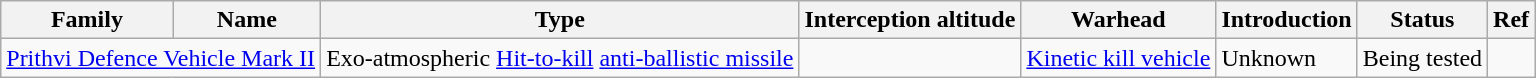<table class="wikitable sortable" style="text-align:centre">
<tr>
<th>Family</th>
<th>Name</th>
<th>Type</th>
<th>Interception altitude</th>
<th>Warhead</th>
<th>Introduction</th>
<th>Status</th>
<th>Ref</th>
</tr>
<tr>
<td colspan="2"><a href='#'>Prithvi Defence Vehicle Mark II</a></td>
<td>Exo-atmospheric <a href='#'>Hit-to-kill</a> <a href='#'>anti-ballistic missile</a></td>
<td></td>
<td><a href='#'>Kinetic kill vehicle</a></td>
<td>Unknown</td>
<td>Being tested</td>
<td></td>
</tr>
</table>
